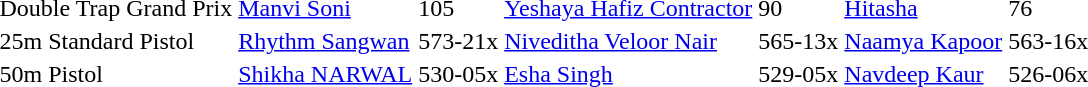<table>
<tr>
<td>Double Trap Grand Prix</td>
<td><a href='#'>Manvi Soni</a><br></td>
<td>105</td>
<td><a href='#'>Yeshaya Hafiz Contractor</a><br></td>
<td>90</td>
<td><a href='#'>Hitasha</a><br></td>
<td>76</td>
</tr>
<tr>
<td>25m Standard Pistol</td>
<td><a href='#'>Rhythm Sangwan</a><br></td>
<td>573-21x</td>
<td><a href='#'>Niveditha Veloor Nair</a><br></td>
<td>565-13x</td>
<td><a href='#'>Naamya Kapoor</a><br></td>
<td>563-16x</td>
</tr>
<tr>
<td>50m Pistol</td>
<td><a href='#'>Shikha NARWAL</a><br></td>
<td>530-05x</td>
<td><a href='#'>Esha Singh</a><br></td>
<td>529-05x</td>
<td><a href='#'>Navdeep Kaur</a><br></td>
<td>526-06x</td>
</tr>
</table>
